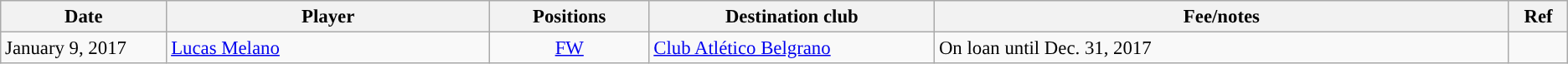<table class="wikitable" style="text-align:left; font-size:95%;">
<tr>
<th style="width:125px;">Date</th>
<th style="width:250px;">Player</th>
<th style="width:120px;">Positions</th>
<th style="width:220px;">Destination club</th>
<th style="width:450px;">Fee/notes</th>
<th style="width:40px;">Ref</th>
</tr>
<tr>
<td>January 9, 2017</td>
<td> <a href='#'>Lucas Melano</a></td>
<td style="text-align:center;"><a href='#'>FW</a></td>
<td> <a href='#'>Club Atlético Belgrano</a></td>
<td>On loan until Dec. 31, 2017</td>
<td></td>
</tr>
</table>
